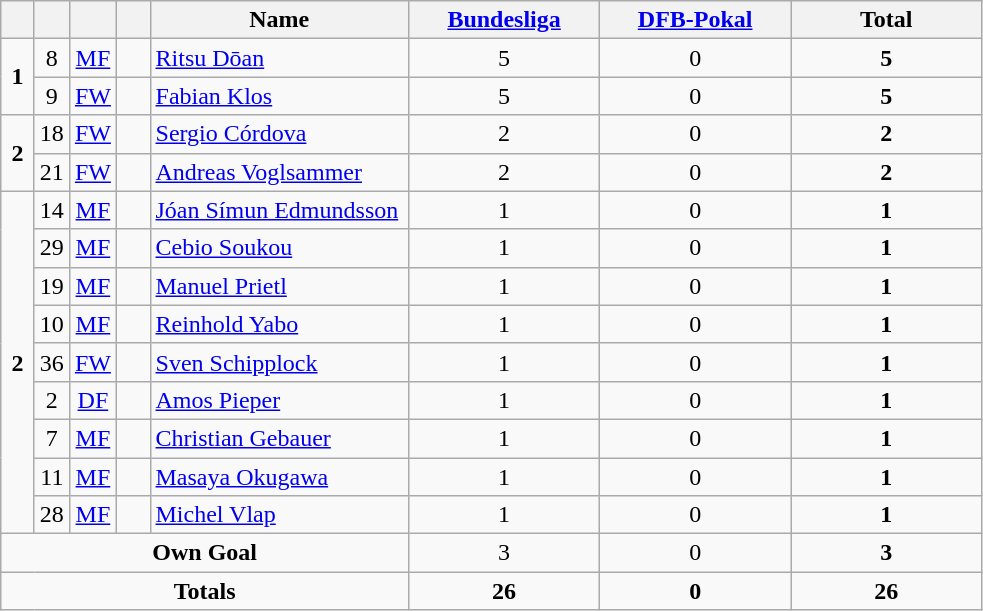<table class="wikitable" style="text-align:center">
<tr>
<th width=15></th>
<th width=15></th>
<th width=15></th>
<th width=15></th>
<th width=165>Name</th>
<th width=120><a href='#'>Bundesliga</a></th>
<th width=120><a href='#'>DFB-Pokal</a></th>
<th width=120>Total</th>
</tr>
<tr>
<td rowspan="2"><strong>1</strong></td>
<td>8</td>
<td><a href='#'>MF</a></td>
<td></td>
<td align=left><a href='#'>Ritsu Dōan</a></td>
<td>5</td>
<td>0</td>
<td><strong>5</strong></td>
</tr>
<tr>
<td>9</td>
<td><a href='#'>FW</a></td>
<td></td>
<td align=left><a href='#'>Fabian Klos</a></td>
<td>5</td>
<td>0</td>
<td><strong>5</strong></td>
</tr>
<tr>
<td rowspan="2"><strong>2</strong></td>
<td>18</td>
<td><a href='#'>FW</a></td>
<td></td>
<td align=left><a href='#'>Sergio Córdova</a></td>
<td>2</td>
<td>0</td>
<td><strong>2</strong></td>
</tr>
<tr>
<td>21</td>
<td><a href='#'>FW</a></td>
<td></td>
<td align=left><a href='#'>Andreas Voglsammer</a></td>
<td>2</td>
<td>0</td>
<td><strong>2</strong></td>
</tr>
<tr>
<td rowspan="9"><strong>2</strong></td>
<td>14</td>
<td><a href='#'>MF</a></td>
<td></td>
<td align="left"><a href='#'>Jóan Símun Edmundsson</a></td>
<td>1</td>
<td>0</td>
<td><strong>1</strong></td>
</tr>
<tr>
<td>29</td>
<td><a href='#'>MF</a></td>
<td></td>
<td align=left><a href='#'>Cebio Soukou</a></td>
<td>1</td>
<td>0</td>
<td><strong>1</strong></td>
</tr>
<tr>
<td>19</td>
<td><a href='#'>MF</a></td>
<td></td>
<td align=left><a href='#'>Manuel Prietl</a></td>
<td>1</td>
<td>0</td>
<td><strong>1</strong></td>
</tr>
<tr>
<td>10</td>
<td><a href='#'>MF</a></td>
<td></td>
<td align=left><a href='#'>Reinhold Yabo</a></td>
<td>1</td>
<td>0</td>
<td><strong>1</strong></td>
</tr>
<tr>
<td>36</td>
<td><a href='#'>FW</a></td>
<td></td>
<td align=left><a href='#'>Sven Schipplock</a></td>
<td>1</td>
<td>0</td>
<td><strong>1</strong></td>
</tr>
<tr>
<td>2</td>
<td><a href='#'>DF</a></td>
<td></td>
<td align=left><a href='#'>Amos Pieper</a></td>
<td>1</td>
<td>0</td>
<td><strong>1</strong></td>
</tr>
<tr>
<td>7</td>
<td><a href='#'>MF</a></td>
<td></td>
<td align=left><a href='#'>Christian Gebauer</a></td>
<td>1</td>
<td>0</td>
<td><strong>1</strong></td>
</tr>
<tr>
<td>11</td>
<td><a href='#'>MF</a></td>
<td></td>
<td align=left><a href='#'>Masaya Okugawa</a></td>
<td>1</td>
<td>0</td>
<td><strong>1</strong></td>
</tr>
<tr>
<td>28</td>
<td><a href='#'>MF</a></td>
<td></td>
<td align=left><a href='#'>Michel Vlap</a></td>
<td>1</td>
<td>0</td>
<td><strong>1</strong></td>
</tr>
<tr>
<td colspan="5"><strong>Own Goal</strong></td>
<td>3</td>
<td>0</td>
<td><strong>3</strong></td>
</tr>
<tr>
<td colspan="5"><strong>Totals</strong></td>
<td><strong>26</strong></td>
<td><strong>0</strong></td>
<td><strong>26</strong></td>
</tr>
</table>
